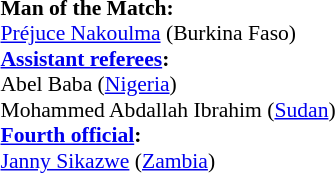<table width=50% style="font-size:90%">
<tr>
<td><br><strong>Man of the Match:</strong>
<br><a href='#'>Préjuce Nakoulma</a> (Burkina Faso)<br><strong><a href='#'>Assistant referees</a>:</strong>
<br>Abel Baba (<a href='#'>Nigeria</a>)
<br>Mohammed Abdallah Ibrahim (<a href='#'>Sudan</a>)
<br><strong><a href='#'>Fourth official</a>:</strong>
<br><a href='#'>Janny Sikazwe</a> (<a href='#'>Zambia</a>)</td>
</tr>
</table>
